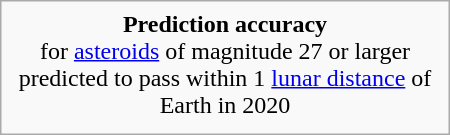<table class="infobox" style="width: 300px;">
<tr>
<td style="text-align:center"><strong>Prediction accuracy</strong> <br>for <a href='#'>asteroids</a> of magnitude 27 or larger predicted to pass within 1 <a href='#'>lunar distance</a> of Earth in 2020</td>
</tr>
<tr>
<td></td>
</tr>
</table>
